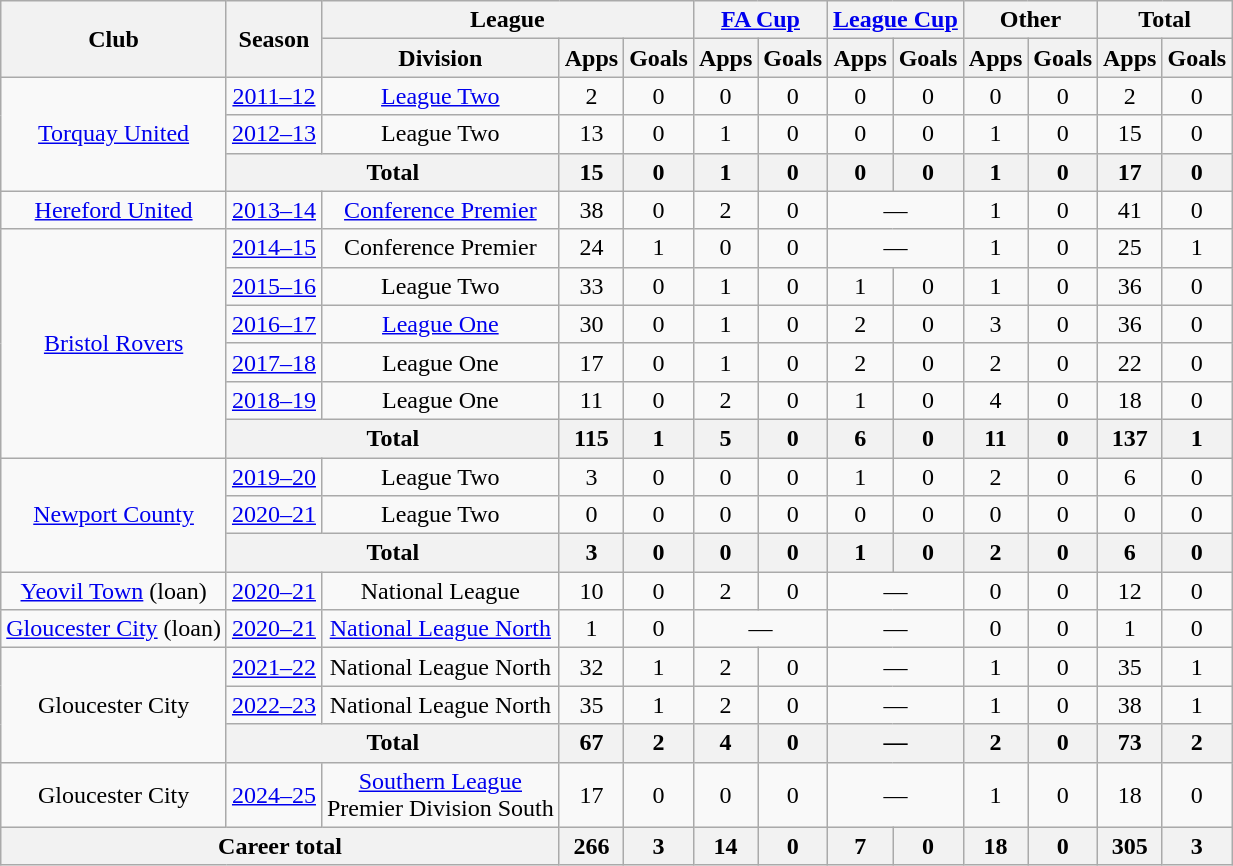<table class=wikitable style="text-align: center">
<tr>
<th rowspan=2>Club</th>
<th rowspan=2>Season</th>
<th colspan=3>League</th>
<th colspan=2><a href='#'>FA Cup</a></th>
<th colspan=2><a href='#'>League Cup</a></th>
<th colspan=2>Other</th>
<th colspan=2>Total</th>
</tr>
<tr>
<th>Division</th>
<th>Apps</th>
<th>Goals</th>
<th>Apps</th>
<th>Goals</th>
<th>Apps</th>
<th>Goals</th>
<th>Apps</th>
<th>Goals</th>
<th>Apps</th>
<th>Goals</th>
</tr>
<tr>
<td rowspan=3><a href='#'>Torquay United</a></td>
<td><a href='#'>2011–12</a></td>
<td><a href='#'>League Two</a></td>
<td>2</td>
<td>0</td>
<td>0</td>
<td>0</td>
<td>0</td>
<td>0</td>
<td>0</td>
<td>0</td>
<td>2</td>
<td>0</td>
</tr>
<tr>
<td><a href='#'>2012–13</a></td>
<td>League Two</td>
<td>13</td>
<td>0</td>
<td>1</td>
<td>0</td>
<td>0</td>
<td>0</td>
<td>1</td>
<td>0</td>
<td>15</td>
<td>0</td>
</tr>
<tr>
<th colspan="2">Total</th>
<th>15</th>
<th>0</th>
<th>1</th>
<th>0</th>
<th>0</th>
<th>0</th>
<th>1</th>
<th>0</th>
<th>17</th>
<th>0</th>
</tr>
<tr>
<td><a href='#'>Hereford United</a></td>
<td><a href='#'>2013–14</a></td>
<td><a href='#'>Conference Premier</a></td>
<td>38</td>
<td>0</td>
<td>2</td>
<td>0</td>
<td colspan=2>—</td>
<td>1</td>
<td>0</td>
<td>41</td>
<td>0</td>
</tr>
<tr>
<td rowspan=6><a href='#'>Bristol Rovers</a></td>
<td><a href='#'>2014–15</a></td>
<td>Conference Premier</td>
<td>24</td>
<td>1</td>
<td>0</td>
<td>0</td>
<td colspan=2>—</td>
<td>1</td>
<td>0</td>
<td>25</td>
<td>1</td>
</tr>
<tr>
<td><a href='#'>2015–16</a></td>
<td>League Two</td>
<td>33</td>
<td>0</td>
<td>1</td>
<td>0</td>
<td>1</td>
<td>0</td>
<td>1</td>
<td>0</td>
<td>36</td>
<td>0</td>
</tr>
<tr>
<td><a href='#'>2016–17</a></td>
<td><a href='#'>League One</a></td>
<td>30</td>
<td>0</td>
<td>1</td>
<td>0</td>
<td>2</td>
<td>0</td>
<td>3</td>
<td>0</td>
<td>36</td>
<td>0</td>
</tr>
<tr>
<td><a href='#'>2017–18</a></td>
<td>League One</td>
<td>17</td>
<td>0</td>
<td>1</td>
<td>0</td>
<td>2</td>
<td>0</td>
<td>2</td>
<td>0</td>
<td>22</td>
<td>0</td>
</tr>
<tr>
<td><a href='#'>2018–19</a></td>
<td>League One</td>
<td>11</td>
<td>0</td>
<td>2</td>
<td>0</td>
<td>1</td>
<td>0</td>
<td>4</td>
<td>0</td>
<td>18</td>
<td>0</td>
</tr>
<tr>
<th colspan=2>Total</th>
<th>115</th>
<th>1</th>
<th>5</th>
<th>0</th>
<th>6</th>
<th>0</th>
<th>11</th>
<th>0</th>
<th>137</th>
<th>1</th>
</tr>
<tr>
<td rowspan=3><a href='#'>Newport County</a></td>
<td><a href='#'>2019–20</a></td>
<td>League Two</td>
<td>3</td>
<td>0</td>
<td>0</td>
<td>0</td>
<td>1</td>
<td>0</td>
<td>2</td>
<td>0</td>
<td>6</td>
<td>0</td>
</tr>
<tr>
<td><a href='#'>2020–21</a></td>
<td>League Two</td>
<td>0</td>
<td>0</td>
<td>0</td>
<td>0</td>
<td>0</td>
<td>0</td>
<td>0</td>
<td>0</td>
<td>0</td>
<td>0</td>
</tr>
<tr>
<th colspan=2>Total</th>
<th>3</th>
<th>0</th>
<th>0</th>
<th>0</th>
<th>1</th>
<th>0</th>
<th>2</th>
<th>0</th>
<th>6</th>
<th>0</th>
</tr>
<tr>
<td><a href='#'>Yeovil Town</a> (loan)</td>
<td><a href='#'>2020–21</a></td>
<td>National League</td>
<td>10</td>
<td>0</td>
<td>2</td>
<td>0</td>
<td colspan=2>—</td>
<td>0</td>
<td>0</td>
<td>12</td>
<td>0</td>
</tr>
<tr>
<td><a href='#'>Gloucester City</a> (loan)</td>
<td><a href='#'>2020–21</a></td>
<td><a href='#'>National League North</a></td>
<td>1</td>
<td>0</td>
<td colspan=2>—</td>
<td colspan=2>—</td>
<td>0</td>
<td>0</td>
<td>1</td>
<td>0</td>
</tr>
<tr>
<td rowspan=3>Gloucester City</td>
<td><a href='#'>2021–22</a></td>
<td>National League North</td>
<td>32</td>
<td>1</td>
<td>2</td>
<td>0</td>
<td colspan=2>—</td>
<td>1</td>
<td>0</td>
<td>35</td>
<td>1</td>
</tr>
<tr>
<td><a href='#'>2022–23</a></td>
<td>National League North</td>
<td>35</td>
<td>1</td>
<td>2</td>
<td>0</td>
<td colspan=2>—</td>
<td>1</td>
<td>0</td>
<td>38</td>
<td>1</td>
</tr>
<tr>
<th colspan=2>Total</th>
<th>67</th>
<th>2</th>
<th>4</th>
<th>0</th>
<th colspan=2>—</th>
<th>2</th>
<th>0</th>
<th>73</th>
<th>2</th>
</tr>
<tr>
<td>Gloucester City</td>
<td><a href='#'>2024–25</a></td>
<td><a href='#'>Southern League</a><br>Premier Division South</td>
<td>17</td>
<td>0</td>
<td>0</td>
<td>0</td>
<td colspan=2>—</td>
<td>1</td>
<td>0</td>
<td>18</td>
<td>0</td>
</tr>
<tr>
<th colspan=3>Career total</th>
<th>266</th>
<th>3</th>
<th>14</th>
<th>0</th>
<th>7</th>
<th>0</th>
<th>18</th>
<th>0</th>
<th>305</th>
<th>3</th>
</tr>
</table>
